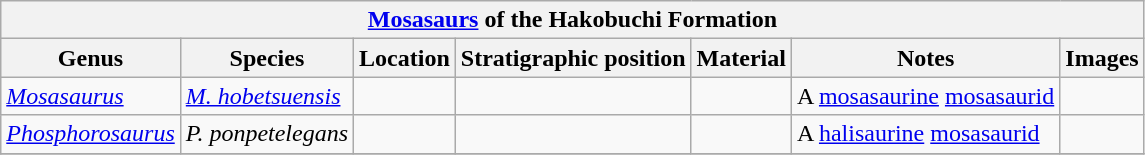<table class="wikitable" align="center">
<tr>
<th colspan="7" align="center"><a href='#'>Mosasaurs</a> of the Hakobuchi Formation</th>
</tr>
<tr>
<th>Genus</th>
<th>Species</th>
<th>Location</th>
<th>Stratigraphic position</th>
<th>Material</th>
<th>Notes</th>
<th>Images</th>
</tr>
<tr>
<td><em><a href='#'>Mosasaurus</a></em></td>
<td><em><a href='#'>M. hobetsuensis</a></em></td>
<td></td>
<td></td>
<td></td>
<td>A <a href='#'>mosasaurine</a> <a href='#'>mosasaurid</a></td>
<td></td>
</tr>
<tr>
<td><em><a href='#'>Phosphorosaurus</a></em></td>
<td><em>P. ponpetelegans</em></td>
<td></td>
<td></td>
<td></td>
<td>A <a href='#'>halisaurine</a> <a href='#'>mosasaurid</a></td>
<td></td>
</tr>
<tr>
</tr>
</table>
